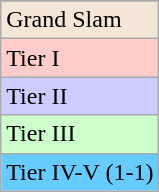<table class="wikitable">
<tr>
</tr>
<tr style="background:#f3e6d7;">
<td>Grand Slam</td>
</tr>
<tr style="background:#fcc;">
<td>Tier I</td>
</tr>
<tr style="background:#ccf;">
<td>Tier II</td>
</tr>
<tr style="background:#cfc;">
<td>Tier III</td>
</tr>
<tr style="background:#6cf;">
<td>Tier IV-V (1-1)</td>
</tr>
</table>
